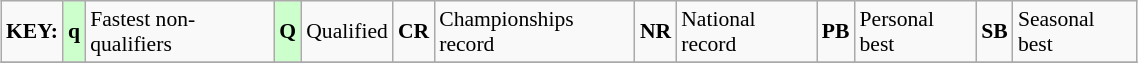<table class="wikitable" style="margin:0.5em auto; font-size:90%;position:relative;" width=60%>
<tr>
<td><strong>KEY:</strong></td>
<td bgcolor=ccffcc align=center><strong>q</strong></td>
<td>Fastest non-qualifiers</td>
<td bgcolor=ccffcc align=center><strong>Q</strong></td>
<td>Qualified</td>
<td align=center><strong>CR</strong></td>
<td>Championships record</td>
<td align=center><strong>NR</strong></td>
<td>National record</td>
<td align=center><strong>PB</strong></td>
<td>Personal best</td>
<td align=center><strong>SB</strong></td>
<td>Seasonal best</td>
</tr>
<tr>
</tr>
</table>
